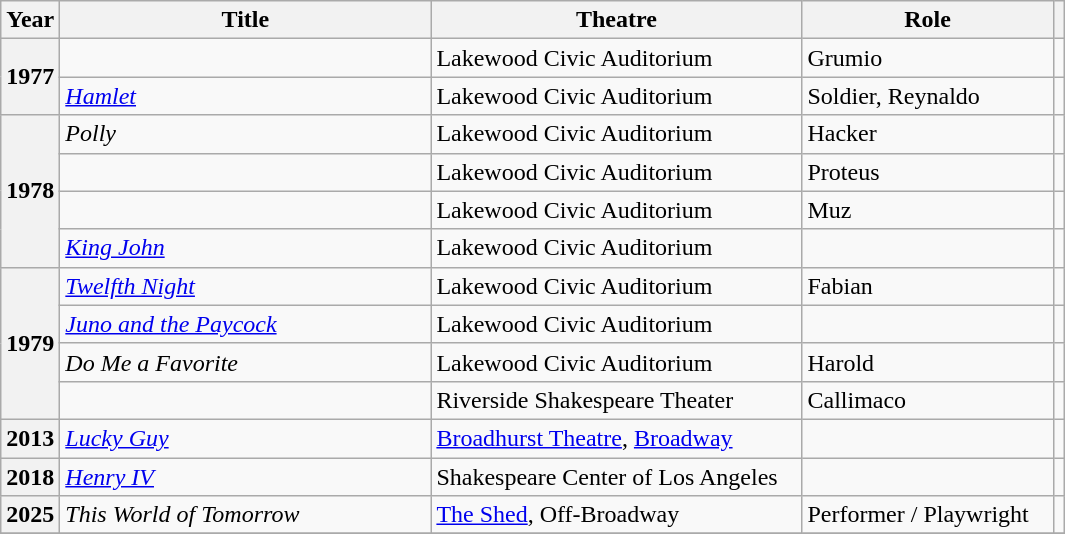<table class="wikitable plainrowheaders sortable">
<tr>
<th scope="col">Year</th>
<th scope="col" style="width: 15em;">Title</th>
<th scope="col" style="width: 15em;">Theatre</th>
<th scope="col" style="width: 10em;">Role</th>
<th scope="col" class="unsortable"></th>
</tr>
<tr>
<th scope="row" rowspan=2>1977</th>
<td><em></em></td>
<td>Lakewood Civic Auditorium</td>
<td>Grumio</td>
<td style="text-align:center;"></td>
</tr>
<tr>
<td><em><a href='#'>Hamlet</a></em></td>
<td>Lakewood Civic Auditorium</td>
<td>Soldier, Reynaldo</td>
<td style="text-align:center;"></td>
</tr>
<tr>
<th scope="row" rowspan=4>1978</th>
<td><em>Polly</em></td>
<td>Lakewood Civic Auditorium</td>
<td>Hacker</td>
<td style="text-align:center;"></td>
</tr>
<tr>
<td><em></em></td>
<td>Lakewood Civic Auditorium</td>
<td>Proteus</td>
<td style="text-align:center;"></td>
</tr>
<tr>
<td><em></em></td>
<td>Lakewood Civic Auditorium</td>
<td>Muz</td>
<td style="text-align:center;"></td>
</tr>
<tr>
<td><em><a href='#'>King John</a></em></td>
<td>Lakewood Civic Auditorium</td>
<td></td>
<td style="text-align:center;"></td>
</tr>
<tr>
<th scope="row" rowspan=4>1979</th>
<td><em><a href='#'>Twelfth Night</a></em></td>
<td>Lakewood Civic Auditorium</td>
<td>Fabian</td>
<td style="text-align:center;"></td>
</tr>
<tr>
<td><em><a href='#'>Juno and the Paycock</a></em></td>
<td>Lakewood Civic Auditorium</td>
<td></td>
<td style="text-align:center;"></td>
</tr>
<tr>
<td><em>Do Me a Favorite</em></td>
<td>Lakewood Civic Auditorium</td>
<td>Harold</td>
<td style="text-align:center;"></td>
</tr>
<tr>
<td><em></em></td>
<td>Riverside Shakespeare Theater</td>
<td>Callimaco</td>
<td style="text-align:center;"></td>
</tr>
<tr>
<th scope="row">2013</th>
<td><em><a href='#'>Lucky Guy</a></em></td>
<td><a href='#'>Broadhurst Theatre</a>, <a href='#'>Broadway</a></td>
<td></td>
<td style="text-align:center;"></td>
</tr>
<tr>
<th scope="row">2018</th>
<td><em><a href='#'>Henry IV</a></em></td>
<td>Shakespeare Center of Los Angeles</td>
<td></td>
<td style="text-align:center;"></td>
</tr>
<tr>
<th>2025</th>
<td><em>This World of Tomorrow</em></td>
<td><a href='#'>The Shed</a>, Off-Broadway</td>
<td>Performer / Playwright</td>
<td style="text-align:center;"></td>
</tr>
<tr>
</tr>
</table>
